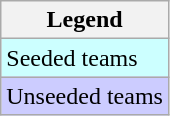<table class="wikitable">
<tr>
<th>Legend</th>
</tr>
<tr bgcolor=#ccffff>
<td>Seeded teams</td>
</tr>
<tr bgcolor=#ccccff>
<td>Unseeded teams</td>
</tr>
</table>
